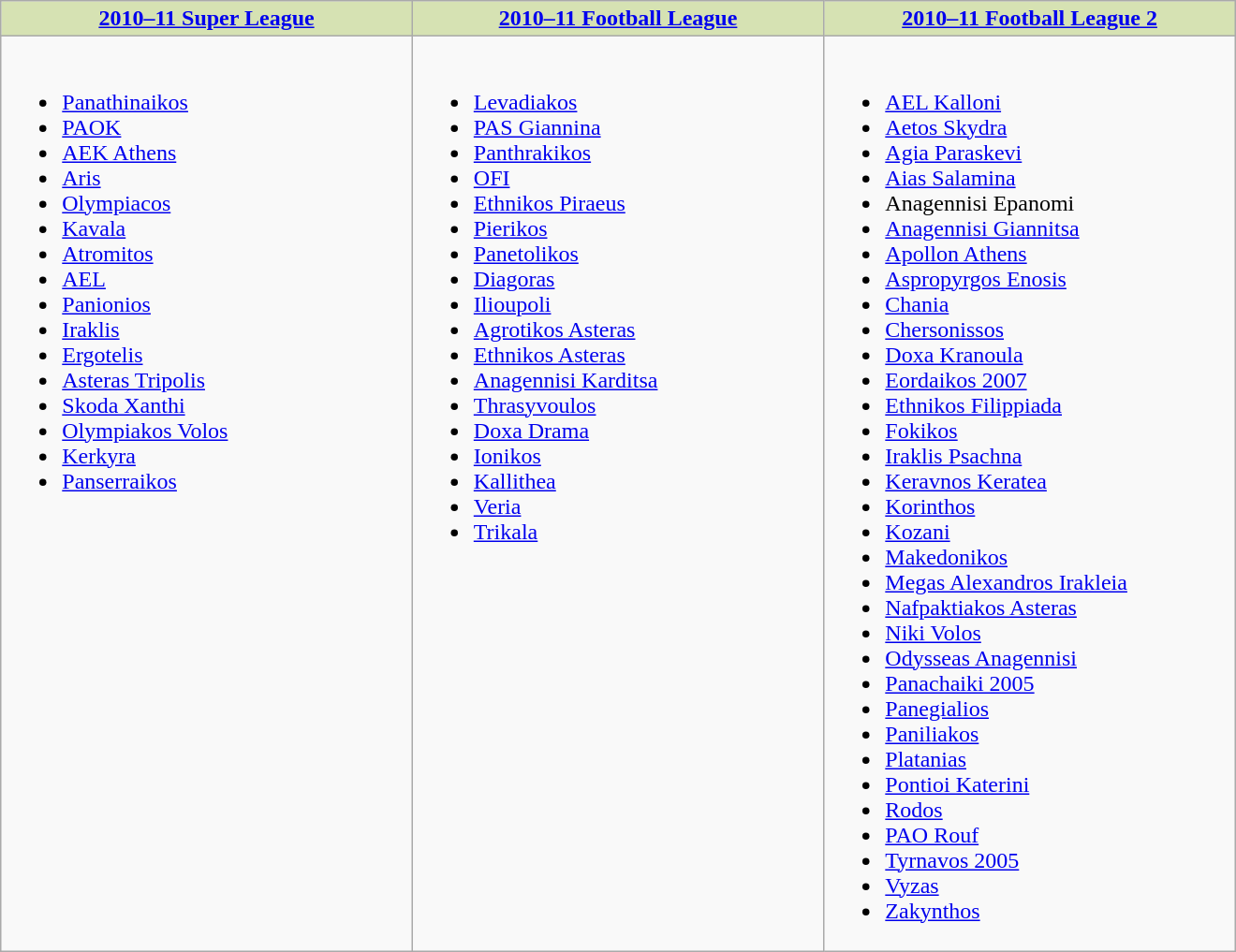<table class="wikitable">
<tr valign="top" bgcolor="#D6E2B3">
<td align="center" width="25%"><strong><a href='#'>2010–11 Super League</a></strong></td>
<td align="center" width="25%"><strong><a href='#'>2010–11 Football League</a></strong></td>
<td align="center" width="25%"><strong><a href='#'>2010–11 Football League 2</a></strong></td>
</tr>
<tr valign="top">
<td><br><ul><li><a href='#'>Panathinaikos</a></li><li><a href='#'>PAOK</a></li><li><a href='#'>AEK Athens</a></li><li><a href='#'>Aris</a></li><li><a href='#'>Olympiacos</a></li><li><a href='#'>Kavala</a></li><li><a href='#'>Atromitos</a></li><li><a href='#'>AEL</a></li><li><a href='#'>Panionios</a></li><li><a href='#'>Iraklis</a></li><li><a href='#'>Ergotelis</a></li><li><a href='#'>Asteras Tripolis</a></li><li><a href='#'>Skoda Xanthi</a></li><li><a href='#'>Olympiakos Volos</a></li><li><a href='#'>Kerkyra</a></li><li><a href='#'>Panserraikos</a></li></ul></td>
<td><br><ul><li><a href='#'>Levadiakos</a></li><li><a href='#'>PAS Giannina</a></li><li><a href='#'>Panthrakikos</a></li><li><a href='#'>OFI</a></li><li><a href='#'>Ethnikos Piraeus</a></li><li><a href='#'>Pierikos</a></li><li><a href='#'>Panetolikos</a></li><li><a href='#'>Diagoras</a></li><li><a href='#'>Ilioupoli</a></li><li><a href='#'>Agrotikos Asteras</a></li><li><a href='#'>Ethnikos Asteras</a></li><li><a href='#'>Anagennisi Karditsa</a></li><li><a href='#'>Thrasyvoulos</a></li><li><a href='#'>Doxa Drama</a></li><li><a href='#'>Ionikos</a></li><li><a href='#'>Kallithea</a></li><li><a href='#'>Veria</a></li><li><a href='#'>Trikala</a></li></ul></td>
<td><br><ul><li><a href='#'>AEL Kalloni</a></li><li><a href='#'>Aetos Skydra</a></li><li><a href='#'>Agia Paraskevi</a></li><li><a href='#'>Aias Salamina</a></li><li>Anagennisi Epanomi</li><li><a href='#'>Anagennisi Giannitsa</a></li><li><a href='#'>Apollon Athens</a></li><li><a href='#'>Aspropyrgos Enosis</a></li><li><a href='#'>Chania</a></li><li><a href='#'>Chersonissos</a></li><li><a href='#'>Doxa Kranoula</a></li><li><a href='#'>Eordaikos 2007</a></li><li><a href='#'>Ethnikos Filippiada</a></li><li><a href='#'>Fokikos</a></li><li><a href='#'>Iraklis Psachna</a></li><li><a href='#'>Keravnos Keratea</a></li><li><a href='#'>Korinthos</a></li><li><a href='#'>Kozani</a></li><li><a href='#'>Makedonikos</a></li><li><a href='#'>Megas Alexandros Irakleia</a></li><li><a href='#'>Nafpaktiakos Asteras</a></li><li><a href='#'>Niki Volos</a></li><li><a href='#'>Odysseas Anagennisi</a></li><li><a href='#'>Panachaiki 2005</a></li><li><a href='#'>Panegialios</a></li><li><a href='#'>Paniliakos</a></li><li><a href='#'>Platanias</a></li><li><a href='#'>Pontioi Katerini</a></li><li><a href='#'>Rodos</a></li><li><a href='#'>PAO Rouf</a></li><li><a href='#'>Tyrnavos 2005</a></li><li><a href='#'>Vyzas</a></li><li><a href='#'>Zakynthos</a></li></ul></td>
</tr>
</table>
